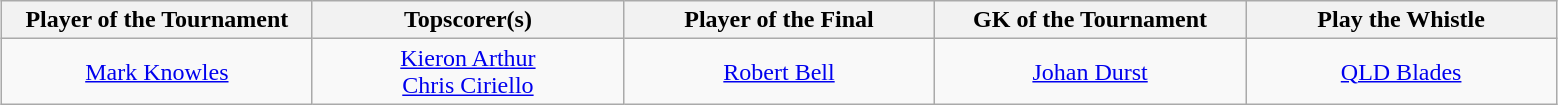<table class=wikitable style="text-align:center; margin:auto">
<tr>
<th style="width: 200px;">Player of the Tournament</th>
<th style="width: 200px;">Topscorer(s)</th>
<th style="width: 200px;">Player of the Final</th>
<th style="width: 200px;">GK of the Tournament</th>
<th style="width: 200px;">Play the Whistle</th>
</tr>
<tr>
<td> <a href='#'>Mark Knowles</a></td>
<td> <a href='#'>Kieron Arthur</a><br> <a href='#'>Chris Ciriello</a></td>
<td> <a href='#'>Robert Bell</a></td>
<td> <a href='#'>Johan Durst</a></td>
<td> <a href='#'>QLD Blades</a></td>
</tr>
</table>
